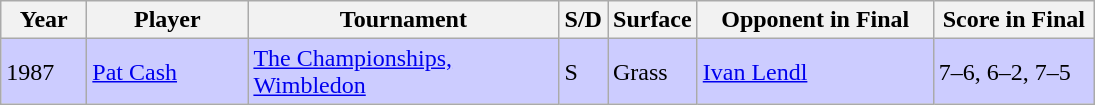<table class="sortable wikitable">
<tr>
<th width="50">Year</th>
<th width="100">Player</th>
<th width="200">Tournament</th>
<th width="25">S/D</th>
<th width="50">Surface</th>
<th width="150">Opponent in Final</th>
<th width="100">Score in Final</th>
</tr>
<tr bgcolor="#CCCCFF">
<td>1987</td>
<td> <a href='#'>Pat Cash</a></td>
<td><a href='#'>The Championships, Wimbledon</a></td>
<td>S</td>
<td>Grass</td>
<td> <a href='#'>Ivan Lendl</a></td>
<td>7–6, 6–2, 7–5</td>
</tr>
</table>
